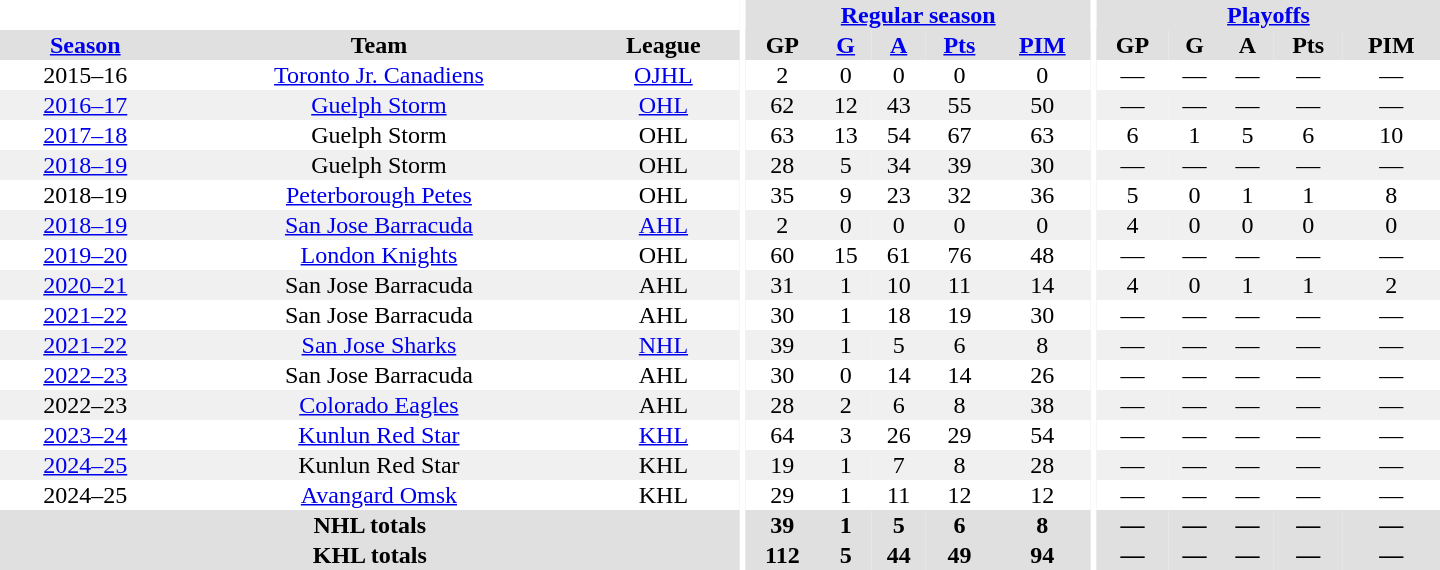<table border="0" cellpadding="1" cellspacing="0" style="text-align:center; width:60em">
<tr bgcolor="#e0e0e0">
<th colspan="3" bgcolor="#ffffff"></th>
<th rowspan="103" bgcolor="#ffffff"></th>
<th colspan="5"><a href='#'>Regular season</a></th>
<th rowspan="103" bgcolor="#ffffff"></th>
<th colspan="5"><a href='#'>Playoffs</a></th>
</tr>
<tr bgcolor="#e0e0e0">
<th><a href='#'>Season</a></th>
<th>Team</th>
<th>League</th>
<th>GP</th>
<th><a href='#'>G</a></th>
<th><a href='#'>A</a></th>
<th><a href='#'>Pts</a></th>
<th><a href='#'>PIM</a></th>
<th>GP</th>
<th>G</th>
<th>A</th>
<th>Pts</th>
<th>PIM</th>
</tr>
<tr>
<td>2015–16</td>
<td><a href='#'>Toronto Jr. Canadiens</a></td>
<td><a href='#'>OJHL</a></td>
<td>2</td>
<td>0</td>
<td>0</td>
<td>0</td>
<td>0</td>
<td>—</td>
<td>—</td>
<td>—</td>
<td>—</td>
<td>—</td>
</tr>
<tr bgcolor="#f0f0f0">
<td><a href='#'>2016–17</a></td>
<td><a href='#'>Guelph Storm</a></td>
<td><a href='#'>OHL</a></td>
<td>62</td>
<td>12</td>
<td>43</td>
<td>55</td>
<td>50</td>
<td>—</td>
<td>—</td>
<td>—</td>
<td>—</td>
<td>—</td>
</tr>
<tr>
<td><a href='#'>2017–18</a></td>
<td>Guelph Storm</td>
<td>OHL</td>
<td>63</td>
<td>13</td>
<td>54</td>
<td>67</td>
<td>63</td>
<td>6</td>
<td>1</td>
<td>5</td>
<td>6</td>
<td>10</td>
</tr>
<tr bgcolor="#f0f0f0">
<td><a href='#'>2018–19</a></td>
<td>Guelph Storm</td>
<td>OHL</td>
<td>28</td>
<td>5</td>
<td>34</td>
<td>39</td>
<td>30</td>
<td>—</td>
<td>—</td>
<td>—</td>
<td>—</td>
<td>—</td>
</tr>
<tr>
<td>2018–19</td>
<td><a href='#'>Peterborough Petes</a></td>
<td>OHL</td>
<td>35</td>
<td>9</td>
<td>23</td>
<td>32</td>
<td>36</td>
<td>5</td>
<td>0</td>
<td>1</td>
<td>1</td>
<td>8</td>
</tr>
<tr bgcolor="#f0f0f0">
<td><a href='#'>2018–19</a></td>
<td><a href='#'>San Jose Barracuda</a></td>
<td><a href='#'>AHL</a></td>
<td>2</td>
<td>0</td>
<td>0</td>
<td>0</td>
<td>0</td>
<td>4</td>
<td>0</td>
<td>0</td>
<td>0</td>
<td>0</td>
</tr>
<tr>
<td><a href='#'>2019–20</a></td>
<td><a href='#'>London Knights</a></td>
<td>OHL</td>
<td>60</td>
<td>15</td>
<td>61</td>
<td>76</td>
<td>48</td>
<td>—</td>
<td>—</td>
<td>—</td>
<td>—</td>
<td>—</td>
</tr>
<tr bgcolor="#f0f0f0">
<td><a href='#'>2020–21</a></td>
<td>San Jose Barracuda</td>
<td>AHL</td>
<td>31</td>
<td>1</td>
<td>10</td>
<td>11</td>
<td>14</td>
<td>4</td>
<td>0</td>
<td>1</td>
<td>1</td>
<td>2</td>
</tr>
<tr>
<td><a href='#'>2021–22</a></td>
<td>San Jose Barracuda</td>
<td>AHL</td>
<td>30</td>
<td>1</td>
<td>18</td>
<td>19</td>
<td>30</td>
<td>—</td>
<td>—</td>
<td>—</td>
<td>—</td>
<td>—</td>
</tr>
<tr bgcolor="#f0f0f0">
<td><a href='#'>2021–22</a></td>
<td><a href='#'>San Jose Sharks</a></td>
<td><a href='#'>NHL</a></td>
<td>39</td>
<td>1</td>
<td>5</td>
<td>6</td>
<td>8</td>
<td>—</td>
<td>—</td>
<td>—</td>
<td>—</td>
<td>—</td>
</tr>
<tr>
<td><a href='#'>2022–23</a></td>
<td>San Jose Barracuda</td>
<td>AHL</td>
<td>30</td>
<td>0</td>
<td>14</td>
<td>14</td>
<td>26</td>
<td>—</td>
<td>—</td>
<td>—</td>
<td>—</td>
<td>—</td>
</tr>
<tr bgcolor="#f0f0f0">
<td>2022–23</td>
<td><a href='#'>Colorado Eagles</a></td>
<td>AHL</td>
<td>28</td>
<td>2</td>
<td>6</td>
<td>8</td>
<td>38</td>
<td>—</td>
<td>—</td>
<td>—</td>
<td>—</td>
<td>—</td>
</tr>
<tr>
<td><a href='#'>2023–24</a></td>
<td><a href='#'>Kunlun Red Star</a></td>
<td><a href='#'>KHL</a></td>
<td>64</td>
<td>3</td>
<td>26</td>
<td>29</td>
<td>54</td>
<td>—</td>
<td>—</td>
<td>—</td>
<td>—</td>
<td>—</td>
</tr>
<tr bgcolor="#f0f0f0">
<td><a href='#'>2024–25</a></td>
<td>Kunlun Red Star</td>
<td>KHL</td>
<td>19</td>
<td>1</td>
<td>7</td>
<td>8</td>
<td>28</td>
<td>—</td>
<td>—</td>
<td>—</td>
<td>—</td>
<td>—</td>
</tr>
<tr>
<td>2024–25</td>
<td><a href='#'>Avangard Omsk</a></td>
<td>KHL</td>
<td>29</td>
<td>1</td>
<td>11</td>
<td>12</td>
<td>12</td>
<td>—</td>
<td>—</td>
<td>—</td>
<td>—</td>
<td>—</td>
</tr>
<tr bgcolor="#e0e0e0">
<th colspan="3">NHL totals</th>
<th>39</th>
<th>1</th>
<th>5</th>
<th>6</th>
<th>8</th>
<th>—</th>
<th>—</th>
<th>—</th>
<th>—</th>
<th>—</th>
</tr>
<tr bgcolor="#e0e0e0">
<th colspan="3">KHL totals</th>
<th>112</th>
<th>5</th>
<th>44</th>
<th>49</th>
<th>94</th>
<th>—</th>
<th>—</th>
<th>—</th>
<th>—</th>
<th>—</th>
</tr>
</table>
